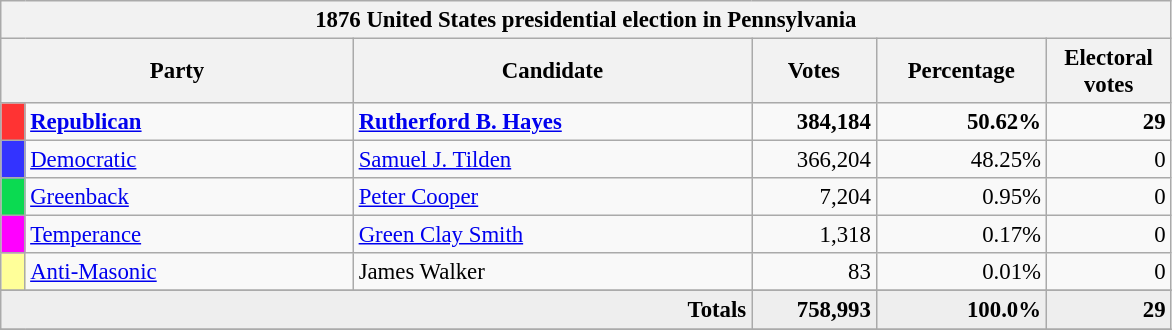<table class="wikitable" style="font-size: 95%;">
<tr>
<th colspan="6">1876 United States presidential election in Pennsylvania</th>
</tr>
<tr>
<th colspan="2" style="width: 15em">Party</th>
<th style="width: 17em">Candidate</th>
<th style="width: 5em">Votes</th>
<th style="width: 7em">Percentage</th>
<th style="width: 5em">Electoral votes</th>
</tr>
<tr>
<th style="background-color:#FF3333; width: 3px"></th>
<td style="width: 130px"><strong><a href='#'>Republican</a></strong></td>
<td><strong><a href='#'>Rutherford B. Hayes</a></strong></td>
<td align="right"><strong>384,184</strong></td>
<td align="right"><strong>50.62%</strong></td>
<td align="right"><strong>29</strong></td>
</tr>
<tr>
<th style="background-color:#3333FF; width: 3px"></th>
<td style="width: 130px"><a href='#'>Democratic</a></td>
<td><a href='#'>Samuel J. Tilden</a></td>
<td align="right">366,204</td>
<td align="right">48.25%</td>
<td align="right">0</td>
</tr>
<tr>
<th style="background-color:#0BDA51; width: 3px"></th>
<td style="width: 130px"><a href='#'>Greenback</a></td>
<td><a href='#'>Peter Cooper</a></td>
<td align="right">7,204</td>
<td align="right">0.95%</td>
<td align="right">0</td>
</tr>
<tr>
<th style="background-color:#FF00FF; width: 3px"></th>
<td style="width: 130px"><a href='#'>Temperance</a></td>
<td><a href='#'>Green Clay Smith</a></td>
<td align="right">1,318</td>
<td align="right">0.17%</td>
<td align="right">0</td>
</tr>
<tr>
<th style="background-color:#FFFF99; width: 3px"></th>
<td style="width: 130px"><a href='#'>Anti-Masonic</a></td>
<td>James Walker</td>
<td align="right">83</td>
<td align="right">0.01%</td>
<td align="right">0</td>
</tr>
<tr>
</tr>
<tr bgcolor="#EEEEEE">
<td colspan="3" align="right"><strong>Totals</strong></td>
<td align="right"><strong>758,993</strong></td>
<td align="right"><strong>100.0%</strong></td>
<td align="right"><strong>29</strong></td>
</tr>
<tr>
</tr>
</table>
